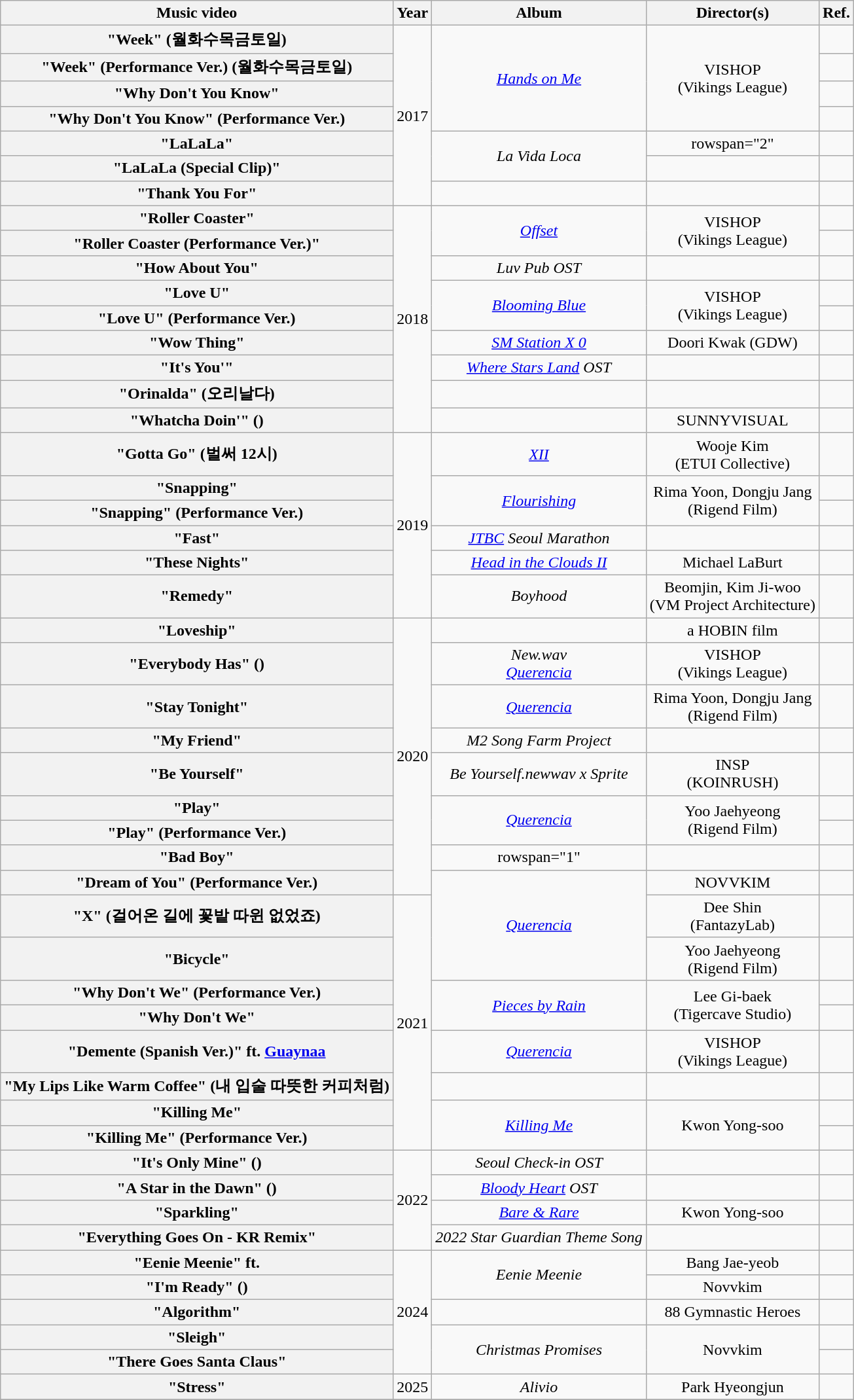<table class="wikitable plainrowheaders" style="text-align:center; table-layout:fixed; margin-right:0">
<tr>
<th>Music video</th>
<th>Year</th>
<th>Album</th>
<th>Director(s)</th>
<th>Ref.</th>
</tr>
<tr>
<th scope="row">"Week" (월화수목금토일)</th>
<td rowspan="7">2017</td>
<td rowspan="4"><em><a href='#'>Hands on Me</a></em></td>
<td rowspan="4">VISHOP <br>(Vikings League)</td>
<td></td>
</tr>
<tr>
<th scope="row">"Week" (Performance Ver.) (월화수목금토일)</th>
<td></td>
</tr>
<tr>
<th scope="row">"Why Don't You Know"</th>
<td></td>
</tr>
<tr>
<th scope="row">"Why Don't You Know" (Performance Ver.)</th>
<td></td>
</tr>
<tr>
<th scope="row">"LaLaLa"<br></th>
<td rowspan="2"><em>La Vida Loca</em></td>
<td>rowspan="2" </td>
<td></td>
</tr>
<tr>
<th scope="row">"LaLaLa (Special Clip)"<br></th>
<td></td>
</tr>
<tr>
<th scope="row">"Thank You For"</th>
<td></td>
<td></td>
<td></td>
</tr>
<tr>
<th scope="row">"Roller Coaster"</th>
<td rowspan="9">2018</td>
<td rowspan="2"><em><a href='#'>Offset</a></em></td>
<td rowspan="2">VISHOP <br>(Vikings League)</td>
<td></td>
</tr>
<tr>
<th scope="row">"Roller Coaster (Performance Ver.)"</th>
<td></td>
</tr>
<tr>
<th scope="row">"How About You"</th>
<td><em>Luv Pub OST</em></td>
<td></td>
<td></td>
</tr>
<tr>
<th scope="row">"Love U"</th>
<td rowspan="2"><em><a href='#'>Blooming Blue</a></em></td>
<td rowspan="2">VISHOP <br>(Vikings League)</td>
<td></td>
</tr>
<tr>
<th scope="row">"Love U" (Performance Ver.)</th>
<td></td>
</tr>
<tr>
<th scope="row">"Wow Thing"<br></th>
<td><em><a href='#'>SM Station X 0</a></em></td>
<td>Doori Kwak (GDW)</td>
<td></td>
</tr>
<tr>
<th scope="row">"It's You'"</th>
<td><em><a href='#'>Where Stars Land</a> OST</em></td>
<td></td>
<td></td>
</tr>
<tr>
<th scope="row">"Orinalda" (오리날다)<br></th>
<td></td>
<td></td>
<td></td>
</tr>
<tr>
<th scope="row">"Whatcha Doin'" ()<br></th>
<td></td>
<td>SUNNYVISUAL</td>
<td></td>
</tr>
<tr>
<th scope="row">"Gotta Go" (벌써 12시)</th>
<td rowspan="6">2019</td>
<td><em><a href='#'>XII</a></em></td>
<td>Wooje Kim<br>(ETUI Collective)</td>
<td></td>
</tr>
<tr>
<th scope="row">"Snapping"</th>
<td rowspan="2"><em><a href='#'>Flourishing</a></em></td>
<td rowspan="2">Rima Yoon, Dongju Jang<br>(Rigend Film)</td>
<td></td>
</tr>
<tr>
<th scope="row">"Snapping" (Performance Ver.)</th>
<td></td>
</tr>
<tr>
<th scope="row">"Fast"</th>
<td><em><a href='#'>JTBC</a> Seoul Marathon</em></td>
<td></td>
<td></td>
</tr>
<tr>
<th scope="row">"These Nights"<br></th>
<td><em><a href='#'>Head in the Clouds II</a></em></td>
<td>Michael LaBurt</td>
<td></td>
</tr>
<tr>
<th scope="row">"Remedy"<br></th>
<td><em>Boyhood</em></td>
<td>Beomjin, Kim Ji-woo<br>(VM Project Architecture)</td>
<td></td>
</tr>
<tr>
<th scope="row">"Loveship"<br></th>
<td rowspan="9">2020</td>
<td></td>
<td>a HOBIN film</td>
<td></td>
</tr>
<tr>
<th scope="row">"Everybody Has" ()</th>
<td><em>New.wav</em><br><em><a href='#'>Querencia</a></em></td>
<td>VISHOP <br>(Vikings League)</td>
<td></td>
</tr>
<tr>
<th scope="row">"Stay Tonight"</th>
<td><em><a href='#'>Querencia</a></em></td>
<td>Rima Yoon, Dongju Jang<br>(Rigend Film)</td>
<td></td>
</tr>
<tr>
<th scope="row">"My Friend"<br></th>
<td><em>M2 Song Farm Project</em></td>
<td></td>
<td></td>
</tr>
<tr>
<th scope="row">"Be Yourself"</th>
<td><em>Be Yourself.newwav x Sprite</em></td>
<td>INSP<br>(KOINRUSH)</td>
<td></td>
</tr>
<tr>
<th scope="row">"Play"<br></th>
<td rowspan="2"><em><a href='#'>Querencia</a></em></td>
<td rowspan="2">Yoo Jaehyeong<br>(Rigend Film)</td>
<td></td>
</tr>
<tr>
<th scope="row">"Play" (Performance Ver.)<br></th>
<td></td>
</tr>
<tr>
<th scope="row">"Bad Boy"<br></th>
<td>rowspan="1" </td>
<td></td>
<td></td>
</tr>
<tr>
<th scope="row">"Dream of You" (Performance Ver.)<br></th>
<td rowspan="3"><em><a href='#'>Querencia</a></em></td>
<td>NOVVKIM</td>
<td></td>
</tr>
<tr>
<th scope="row">"X" (걸어온 길에 꽃밭 따윈 없었죠)</th>
<td rowspan="8">2021</td>
<td>Dee Shin<br>(FantazyLab)</td>
<td></td>
</tr>
<tr>
<th scope="row">"Bicycle"</th>
<td>Yoo Jaehyeong<br>(Rigend Film)</td>
<td></td>
</tr>
<tr>
<th scope="row">"Why Don't We" (Performance Ver.)<br></th>
<td rowspan="2"><em><a href='#'>Pieces by Rain</a></em></td>
<td rowspan="2">Lee Gi-baek<br>(Tigercave Studio)</td>
<td></td>
</tr>
<tr>
<th scope="row">"Why Don't We"<br></th>
<td></td>
</tr>
<tr>
<th scope="row">"Demente (Spanish Ver.)" ft. <a href='#'>Guaynaa</a></th>
<td><em><a href='#'>Querencia</a></em></td>
<td>VISHOP <br>(Vikings League)</td>
<td></td>
</tr>
<tr>
<th scope="row">"My Lips Like Warm Coffee" (내 입술 따뜻한 커피처럼)<br></th>
<td></td>
<td></td>
<td></td>
</tr>
<tr>
<th scope="row">"Killing Me"</th>
<td rowspan="2"><em><a href='#'>Killing Me</a></em></td>
<td rowspan="2">Kwon Yong-soo</td>
<td></td>
</tr>
<tr>
<th scope="row">"Killing Me" (Performance Ver.)</th>
<td></td>
</tr>
<tr>
<th scope="row">"It's Only Mine" ()</th>
<td rowspan="4">2022</td>
<td><em>Seoul Check-in OST</em></td>
<td></td>
<td></td>
</tr>
<tr>
<th scope="row">"A Star in the Dawn" ()</th>
<td><em><a href='#'>Bloody Heart</a> OST</em></td>
<td></td>
<td></td>
</tr>
<tr>
<th scope="row">"Sparkling"</th>
<td><em><a href='#'>Bare & Rare</a></em></td>
<td>Kwon Yong-soo</td>
<td></td>
</tr>
<tr>
<th scope="row">"Everything Goes On - KR Remix"</th>
<td><em>2022 Star Guardian Theme Song</em></td>
<td></td>
<td></td>
</tr>
<tr>
<th scope="row">"Eenie Meenie" ft. </th>
<td rowspan="5">2024</td>
<td rowspan="2"><em>Eenie Meenie</em></td>
<td>Bang Jae-yeob</td>
<td></td>
</tr>
<tr>
<th scope="row">"I'm Ready" ()</th>
<td>Novvkim</td>
<td></td>
</tr>
<tr>
<th scope="row">"Algorithm"</th>
<td></td>
<td>88 Gymnastic Heroes</td>
<td></td>
</tr>
<tr>
<th scope="row">"Sleigh"</th>
<td rowspan="2"><em>Christmas Promises</em></td>
<td rowspan="2">Novvkim</td>
<td></td>
</tr>
<tr>
<th scope="row">"There Goes Santa Claus"</th>
<td></td>
</tr>
<tr>
<th scope="row">"Stress"</th>
<td>2025</td>
<td><em>Alivio</em></td>
<td>Park Hyeongjun</td>
<td></td>
</tr>
<tr>
</tr>
</table>
